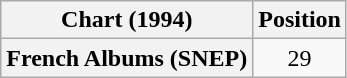<table class="wikitable plainrowheaders" style="text-align:center">
<tr>
<th scope="col">Chart (1994)</th>
<th scope="col">Position</th>
</tr>
<tr>
<th scope="row">French Albums (SNEP)</th>
<td>29</td>
</tr>
</table>
